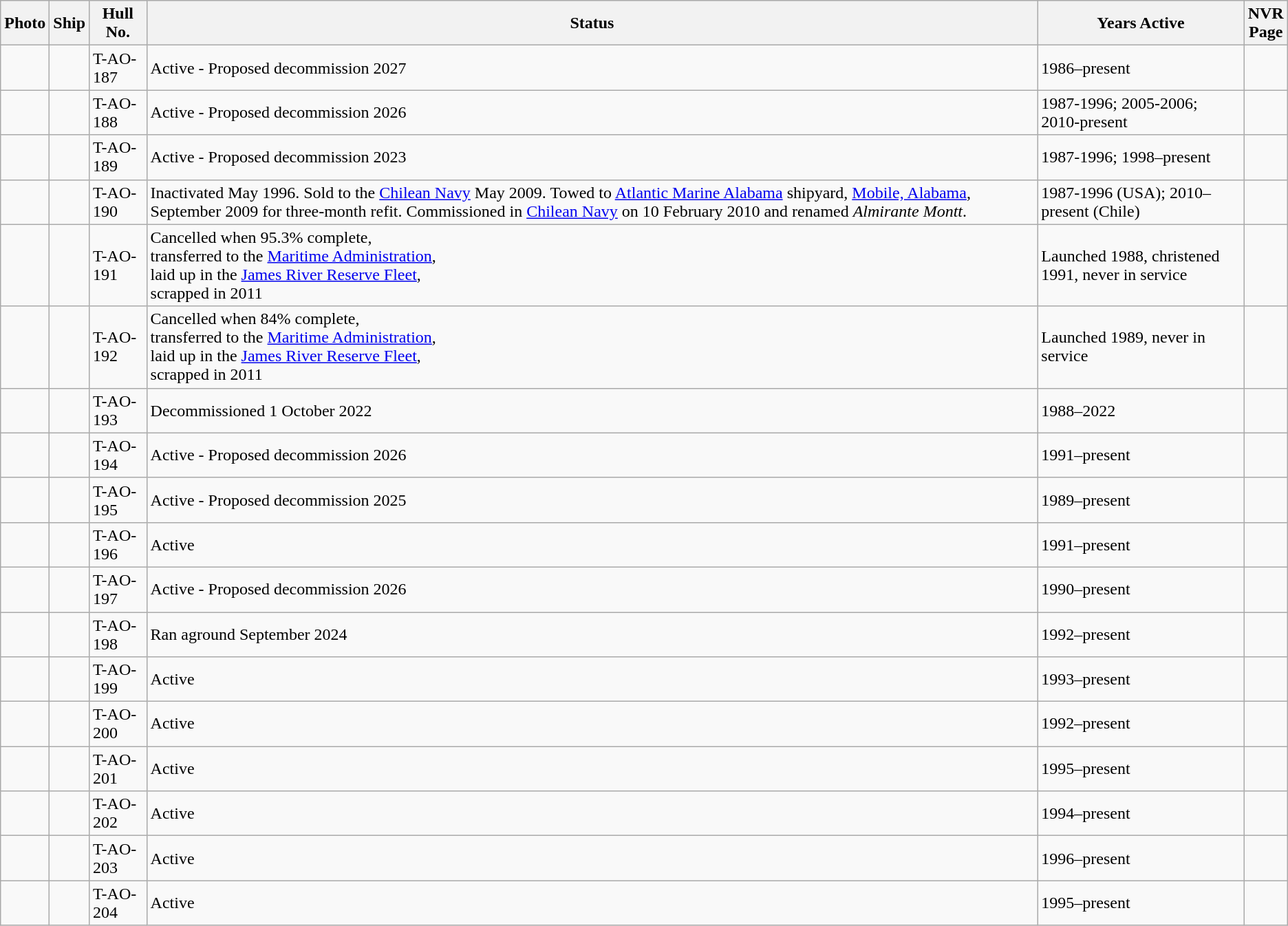<table class="wikitable sortable">
<tr>
<th class="unsortable">Photo</th>
<th>Ship</th>
<th>Hull No.</th>
<th class="unsortable">Status</th>
<th>Years Active</th>
<th class="unsortable">NVR<br>Page</th>
</tr>
<tr>
<td></td>
<td></td>
<td>T-AO-187</td>
<td>Active - Proposed decommission 2027</td>
<td>1986–present</td>
<td></td>
</tr>
<tr>
<td></td>
<td></td>
<td>T-AO-188</td>
<td>Active - Proposed decommission 2026</td>
<td>1987-1996; 2005-2006; 2010-present</td>
<td></td>
</tr>
<tr>
<td></td>
<td></td>
<td>T-AO-189</td>
<td>Active - Proposed decommission 2023</td>
<td>1987-1996; 1998–present</td>
<td></td>
</tr>
<tr>
<td></td>
<td></td>
<td>T-AO-190</td>
<td>Inactivated May 1996. Sold to the <a href='#'>Chilean Navy</a> May 2009. Towed to <a href='#'>Atlantic Marine Alabama</a> shipyard, <a href='#'>Mobile, Alabama</a>, September 2009 for three-month refit. Commissioned in <a href='#'>Chilean Navy</a> on 10 February 2010 and renamed <em>Almirante Montt</em>.</td>
<td>1987-1996 (USA); 2010–present (Chile)</td>
<td></td>
</tr>
<tr>
<td></td>
<td></td>
<td>T-AO-191</td>
<td>Cancelled when 95.3% complete, <br>transferred to the <a href='#'>Maritime Administration</a>,<br>laid up in the <a href='#'>James River Reserve Fleet</a>,<br>scrapped in 2011</td>
<td>Launched 1988, christened 1991, never in service</td>
<td></td>
</tr>
<tr>
<td></td>
<td></td>
<td>T-AO-192</td>
<td>Cancelled when 84% complete, <br>transferred to the <a href='#'>Maritime Administration</a>,<br>laid up in the <a href='#'>James River Reserve Fleet</a>, <br>scrapped in 2011</td>
<td>Launched 1989, never in service</td>
<td></td>
</tr>
<tr>
<td></td>
<td></td>
<td>T-AO-193</td>
<td>Decommissioned 1 October 2022</td>
<td>1988–2022</td>
<td></td>
</tr>
<tr>
<td></td>
<td></td>
<td>T-AO-194</td>
<td>Active - Proposed decommission 2026</td>
<td>1991–present</td>
<td></td>
</tr>
<tr>
<td></td>
<td></td>
<td>T-AO-195</td>
<td>Active - Proposed decommission 2025</td>
<td>1989–present</td>
<td></td>
</tr>
<tr>
<td></td>
<td></td>
<td>T-AO-196</td>
<td>Active</td>
<td>1991–present</td>
<td></td>
</tr>
<tr>
<td></td>
<td></td>
<td>T-AO-197</td>
<td>Active - Proposed decommission 2026</td>
<td>1990–present</td>
<td></td>
</tr>
<tr>
<td></td>
<td></td>
<td>T-AO-198</td>
<td>Ran aground September 2024</td>
<td>1992–present</td>
<td></td>
</tr>
<tr>
<td></td>
<td></td>
<td>T-AO-199</td>
<td>Active</td>
<td>1993–present</td>
<td></td>
</tr>
<tr>
<td></td>
<td></td>
<td>T-AO-200</td>
<td>Active</td>
<td>1992–present</td>
<td></td>
</tr>
<tr>
<td></td>
<td></td>
<td>T-AO-201</td>
<td>Active</td>
<td>1995–present</td>
<td></td>
</tr>
<tr>
<td></td>
<td></td>
<td>T-AO-202</td>
<td>Active</td>
<td>1994–present</td>
<td></td>
</tr>
<tr>
<td></td>
<td></td>
<td>T-AO-203</td>
<td>Active</td>
<td>1996–present</td>
<td></td>
</tr>
<tr>
<td></td>
<td></td>
<td>T-AO-204</td>
<td>Active</td>
<td>1995–present</td>
<td></td>
</tr>
</table>
